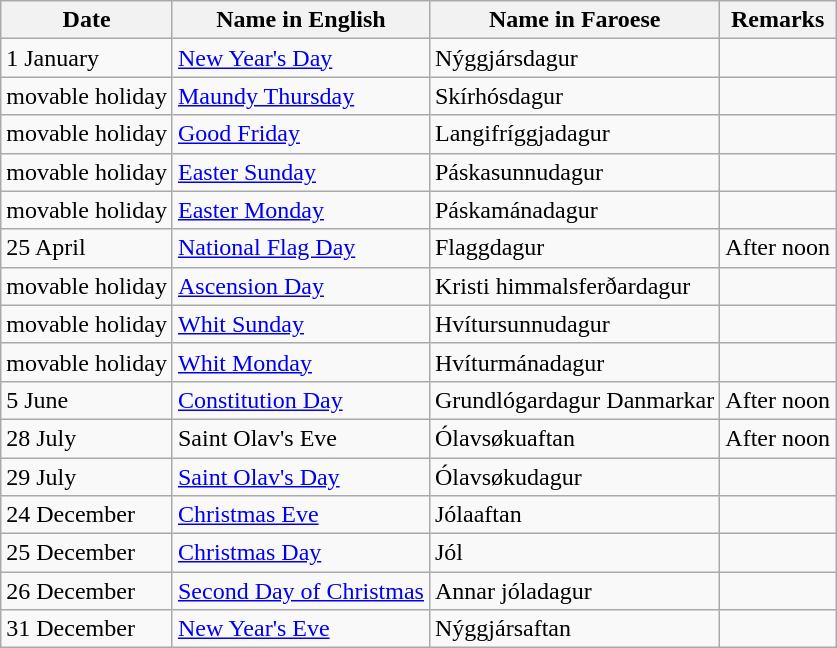<table class="wikitable">
<tr>
<th>Date</th>
<th>Name in English</th>
<th>Name in Faroese</th>
<th>Remarks</th>
</tr>
<tr>
<td>1 January</td>
<td><a href='#'>New Year's Day</a></td>
<td>Nýggjársdagur</td>
<td></td>
</tr>
<tr>
<td>movable holiday</td>
<td><a href='#'>Maundy Thursday</a></td>
<td>Skírhósdagur</td>
<td></td>
</tr>
<tr>
<td>movable holiday</td>
<td><a href='#'>Good Friday</a></td>
<td>Langifríggjadagur</td>
<td></td>
</tr>
<tr>
<td>movable holiday</td>
<td><a href='#'>Easter Sunday</a></td>
<td>Páskasunnudagur</td>
<td></td>
</tr>
<tr>
<td>movable holiday</td>
<td><a href='#'>Easter Monday</a></td>
<td>Páskamánadagur</td>
<td></td>
</tr>
<tr>
<td>25 April</td>
<td><a href='#'>National Flag Day</a></td>
<td>Flaggdagur</td>
<td>After noon</td>
</tr>
<tr>
<td>movable holiday</td>
<td><a href='#'>Ascension Day</a></td>
<td>Kristi himmalsferðardagur</td>
<td></td>
</tr>
<tr>
<td>movable holiday</td>
<td><a href='#'>Whit Sunday</a></td>
<td>Hvítursunnudagur</td>
<td></td>
</tr>
<tr>
<td>movable holiday</td>
<td><a href='#'>Whit Monday</a></td>
<td>Hvíturmánadagur</td>
<td></td>
</tr>
<tr>
<td>5 June</td>
<td><a href='#'>Constitution Day</a></td>
<td>Grundlógardagur Danmarkar</td>
<td>After noon</td>
</tr>
<tr>
<td>28 July</td>
<td>Saint Olav's Eve</td>
<td>Ólavsøkuaftan</td>
<td>After noon</td>
</tr>
<tr>
<td>29 July</td>
<td><a href='#'>Saint Olav's Day</a></td>
<td>Ólavsøkudagur</td>
<td></td>
</tr>
<tr>
<td>24 December</td>
<td><a href='#'>Christmas Eve</a></td>
<td>Jólaaftan</td>
<td></td>
</tr>
<tr>
<td>25 December</td>
<td><a href='#'>Christmas Day</a></td>
<td>Jól</td>
<td></td>
</tr>
<tr>
<td>26 December</td>
<td><a href='#'>Second Day of Christmas</a></td>
<td>Annar jóladagur</td>
<td></td>
</tr>
<tr>
<td>31 December</td>
<td><a href='#'>New Year's Eve</a></td>
<td>Nýggjársaftan</td>
<td></td>
</tr>
</table>
